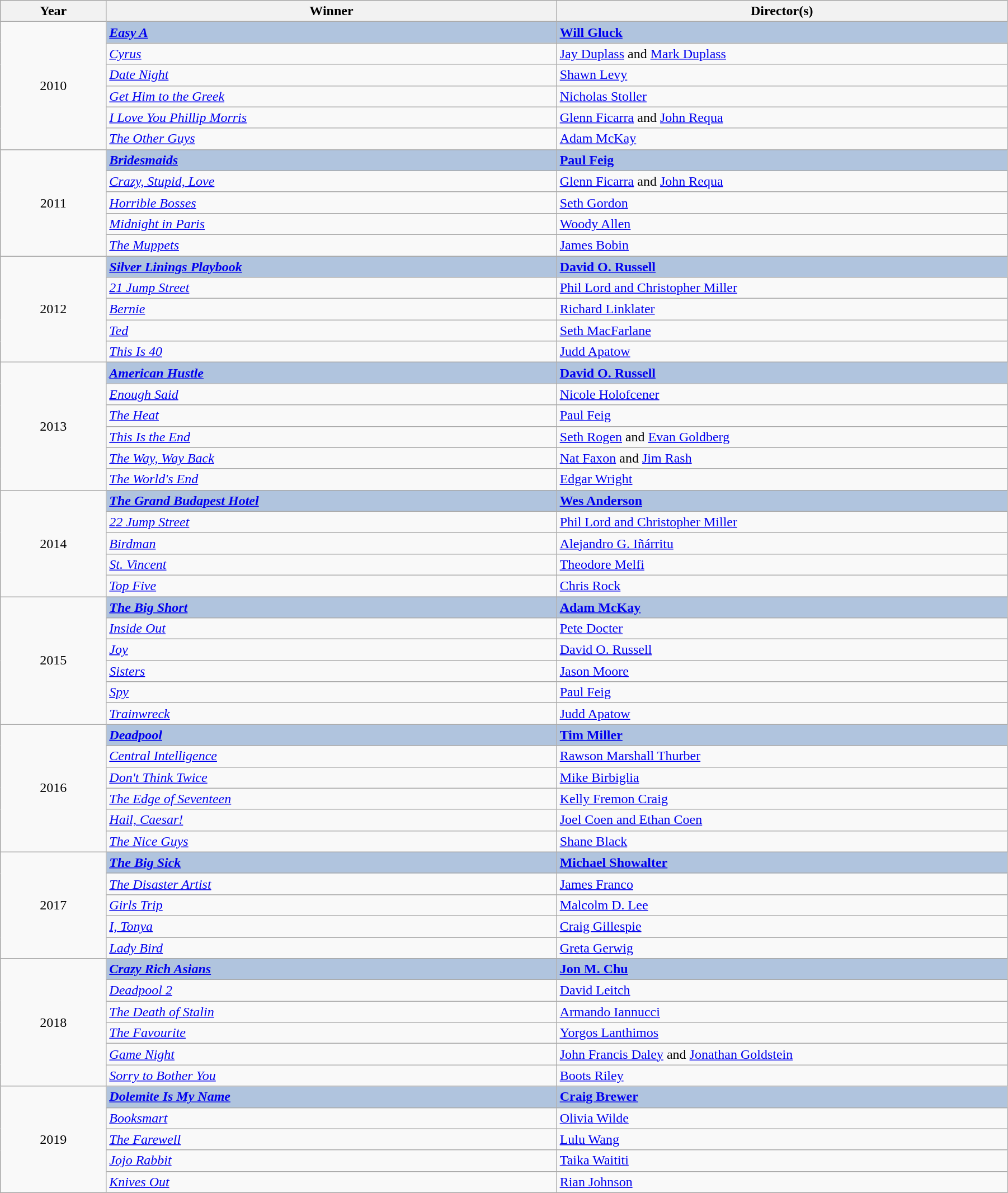<table class="wikitable" width="95%" cellpadding="5">
<tr>
<th width="100"><strong>Year</strong></th>
<th width="450"><strong>Winner</strong></th>
<th width="450"><strong>Director(s)</strong></th>
</tr>
<tr>
<td rowspan="6" style="text-align:center;">2010</td>
<td style="background:#B0C4DE;"><strong><em><a href='#'>Easy A</a></em></strong></td>
<td style="background:#B0C4DE;"><strong><a href='#'>Will Gluck</a></strong></td>
</tr>
<tr>
<td><em><a href='#'>Cyrus</a></em></td>
<td><a href='#'>Jay Duplass</a> and <a href='#'>Mark Duplass</a></td>
</tr>
<tr>
<td><em><a href='#'>Date Night</a></em></td>
<td><a href='#'>Shawn Levy</a></td>
</tr>
<tr>
<td><em><a href='#'>Get Him to the Greek</a></em></td>
<td><a href='#'>Nicholas Stoller</a></td>
</tr>
<tr>
<td><em><a href='#'>I Love You Phillip Morris</a></em></td>
<td><a href='#'>Glenn Ficarra</a> and <a href='#'>John Requa</a></td>
</tr>
<tr>
<td><em><a href='#'>The Other Guys</a></em></td>
<td><a href='#'>Adam McKay</a></td>
</tr>
<tr>
<td rowspan="5" style="text-align:center;">2011</td>
<td style="background:#B0C4DE;"><strong><em><a href='#'>Bridesmaids</a></em></strong></td>
<td style="background:#B0C4DE;"><strong><a href='#'>Paul Feig</a></strong></td>
</tr>
<tr>
<td><em><a href='#'>Crazy, Stupid, Love</a></em></td>
<td><a href='#'>Glenn Ficarra</a> and <a href='#'>John Requa</a></td>
</tr>
<tr>
<td><em><a href='#'>Horrible Bosses</a></em></td>
<td><a href='#'>Seth Gordon</a></td>
</tr>
<tr>
<td><em><a href='#'>Midnight in Paris</a></em></td>
<td><a href='#'>Woody Allen</a></td>
</tr>
<tr>
<td><em><a href='#'>The Muppets</a></em></td>
<td><a href='#'>James Bobin</a></td>
</tr>
<tr>
<td rowspan="5" style="text-align:center;">2012</td>
<td style="background:#B0C4DE;"><strong><em><a href='#'>Silver Linings Playbook</a></em></strong></td>
<td style="background:#B0C4DE;"><strong><a href='#'>David O. Russell</a></strong></td>
</tr>
<tr>
<td><em><a href='#'>21 Jump Street</a></em></td>
<td><a href='#'>Phil Lord and Christopher Miller</a></td>
</tr>
<tr>
<td><em><a href='#'>Bernie</a></em></td>
<td><a href='#'>Richard Linklater</a></td>
</tr>
<tr>
<td><em><a href='#'>Ted</a></em></td>
<td><a href='#'>Seth MacFarlane</a></td>
</tr>
<tr>
<td><em><a href='#'>This Is 40</a></em></td>
<td><a href='#'>Judd Apatow</a></td>
</tr>
<tr>
<td rowspan="6" style="text-align:center;">2013</td>
<td style="background:#B0C4DE;"><strong><em><a href='#'>American Hustle</a></em></strong></td>
<td style="background:#B0C4DE;"><strong><a href='#'>David O. Russell</a></strong></td>
</tr>
<tr>
<td><em><a href='#'>Enough Said</a></em></td>
<td><a href='#'>Nicole Holofcener</a></td>
</tr>
<tr>
<td><em><a href='#'>The Heat</a></em></td>
<td><a href='#'>Paul Feig</a></td>
</tr>
<tr>
<td><em><a href='#'>This Is the End</a></em></td>
<td><a href='#'>Seth Rogen</a> and <a href='#'>Evan Goldberg</a></td>
</tr>
<tr>
<td><em><a href='#'>The Way, Way Back</a></em></td>
<td><a href='#'>Nat Faxon</a> and <a href='#'>Jim Rash</a></td>
</tr>
<tr>
<td><em><a href='#'>The World's End</a></em></td>
<td><a href='#'>Edgar Wright</a></td>
</tr>
<tr>
<td rowspan="5" style="text-align:center;">2014</td>
<td style="background:#B0C4DE;"><strong><em><a href='#'>The Grand Budapest Hotel</a></em></strong></td>
<td style="background:#B0C4DE;"><strong><a href='#'>Wes Anderson</a></strong></td>
</tr>
<tr>
<td><em><a href='#'>22 Jump Street</a></em></td>
<td><a href='#'>Phil Lord and Christopher Miller</a></td>
</tr>
<tr>
<td><em><a href='#'>Birdman</a></em></td>
<td><a href='#'>Alejandro G. Iñárritu</a></td>
</tr>
<tr>
<td><em><a href='#'>St. Vincent</a></em></td>
<td><a href='#'>Theodore Melfi</a></td>
</tr>
<tr>
<td><em><a href='#'>Top Five</a></em></td>
<td><a href='#'>Chris Rock</a></td>
</tr>
<tr>
<td rowspan="6" style="text-align:center;">2015</td>
<td style="background:#B0C4DE;"><strong><em><a href='#'>The Big Short</a></em></strong></td>
<td style="background:#B0C4DE;"><strong><a href='#'>Adam McKay</a></strong></td>
</tr>
<tr>
<td><em><a href='#'>Inside Out</a></em></td>
<td><a href='#'>Pete Docter</a></td>
</tr>
<tr>
<td><em><a href='#'>Joy</a></em></td>
<td><a href='#'>David O. Russell</a></td>
</tr>
<tr>
<td><em><a href='#'>Sisters</a></em></td>
<td><a href='#'>Jason Moore</a></td>
</tr>
<tr>
<td><em><a href='#'>Spy</a></em></td>
<td><a href='#'>Paul Feig</a></td>
</tr>
<tr>
<td><em><a href='#'>Trainwreck</a></em></td>
<td><a href='#'>Judd Apatow</a></td>
</tr>
<tr>
<td rowspan="6" style="text-align:center;">2016</td>
<td style="background:#B0C4DE;"><strong><em><a href='#'>Deadpool</a></em></strong></td>
<td style="background:#B0C4DE;"><strong><a href='#'>Tim Miller</a></strong></td>
</tr>
<tr>
<td><em><a href='#'>Central Intelligence</a></em></td>
<td><a href='#'>Rawson Marshall Thurber</a></td>
</tr>
<tr>
<td><em><a href='#'>Don't Think Twice</a></em></td>
<td><a href='#'>Mike Birbiglia</a></td>
</tr>
<tr>
<td><em><a href='#'>The Edge of Seventeen</a></em></td>
<td><a href='#'>Kelly Fremon Craig</a></td>
</tr>
<tr>
<td><em><a href='#'>Hail, Caesar!</a></em></td>
<td><a href='#'>Joel Coen and Ethan Coen</a></td>
</tr>
<tr>
<td><em><a href='#'>The Nice Guys</a></em></td>
<td><a href='#'>Shane Black</a></td>
</tr>
<tr>
<td rowspan="5" style="text-align:center;">2017</td>
<td style="background:#B0C4DE;"><strong><em><a href='#'>The Big Sick</a></em></strong></td>
<td style="background:#B0C4DE;"><strong><a href='#'>Michael Showalter</a></strong></td>
</tr>
<tr>
<td><em><a href='#'>The Disaster Artist</a></em></td>
<td><a href='#'>James Franco</a></td>
</tr>
<tr>
<td><em><a href='#'>Girls Trip</a></em></td>
<td><a href='#'>Malcolm D. Lee</a></td>
</tr>
<tr>
<td><em><a href='#'>I, Tonya</a></em></td>
<td><a href='#'>Craig Gillespie</a></td>
</tr>
<tr>
<td><em><a href='#'>Lady Bird</a></em></td>
<td><a href='#'>Greta Gerwig</a></td>
</tr>
<tr>
<td rowspan="6" style="text-align:center;">2018</td>
<td style="background:#B0C4DE;"><strong><em><a href='#'>Crazy Rich Asians</a></em></strong></td>
<td style="background:#B0C4DE;"><strong><a href='#'>Jon M. Chu</a></strong></td>
</tr>
<tr>
<td><em><a href='#'>Deadpool 2</a></em></td>
<td><a href='#'>David Leitch</a></td>
</tr>
<tr>
<td><em><a href='#'>The Death of Stalin</a></em></td>
<td><a href='#'>Armando Iannucci</a></td>
</tr>
<tr>
<td><em><a href='#'>The Favourite</a></em></td>
<td><a href='#'>Yorgos Lanthimos</a></td>
</tr>
<tr>
<td><em><a href='#'>Game Night</a></em></td>
<td><a href='#'>John Francis Daley</a> and <a href='#'>Jonathan Goldstein</a></td>
</tr>
<tr>
<td><em><a href='#'>Sorry to Bother You</a></em></td>
<td><a href='#'>Boots Riley</a></td>
</tr>
<tr>
<td rowspan="5" style="text-align:center;">2019</td>
<td style="background:#B0C4DE;"><strong><em><a href='#'>Dolemite Is My Name</a></em></strong></td>
<td style="background:#B0C4DE;"><strong><a href='#'>Craig Brewer</a></strong></td>
</tr>
<tr>
<td><em><a href='#'>Booksmart</a></em></td>
<td><a href='#'>Olivia Wilde</a></td>
</tr>
<tr>
<td><em><a href='#'>The Farewell</a></em></td>
<td><a href='#'>Lulu Wang</a></td>
</tr>
<tr>
<td><em><a href='#'>Jojo Rabbit</a></em></td>
<td><a href='#'>Taika Waititi</a></td>
</tr>
<tr>
<td><em><a href='#'>Knives Out</a></em></td>
<td><a href='#'>Rian Johnson</a></td>
</tr>
</table>
